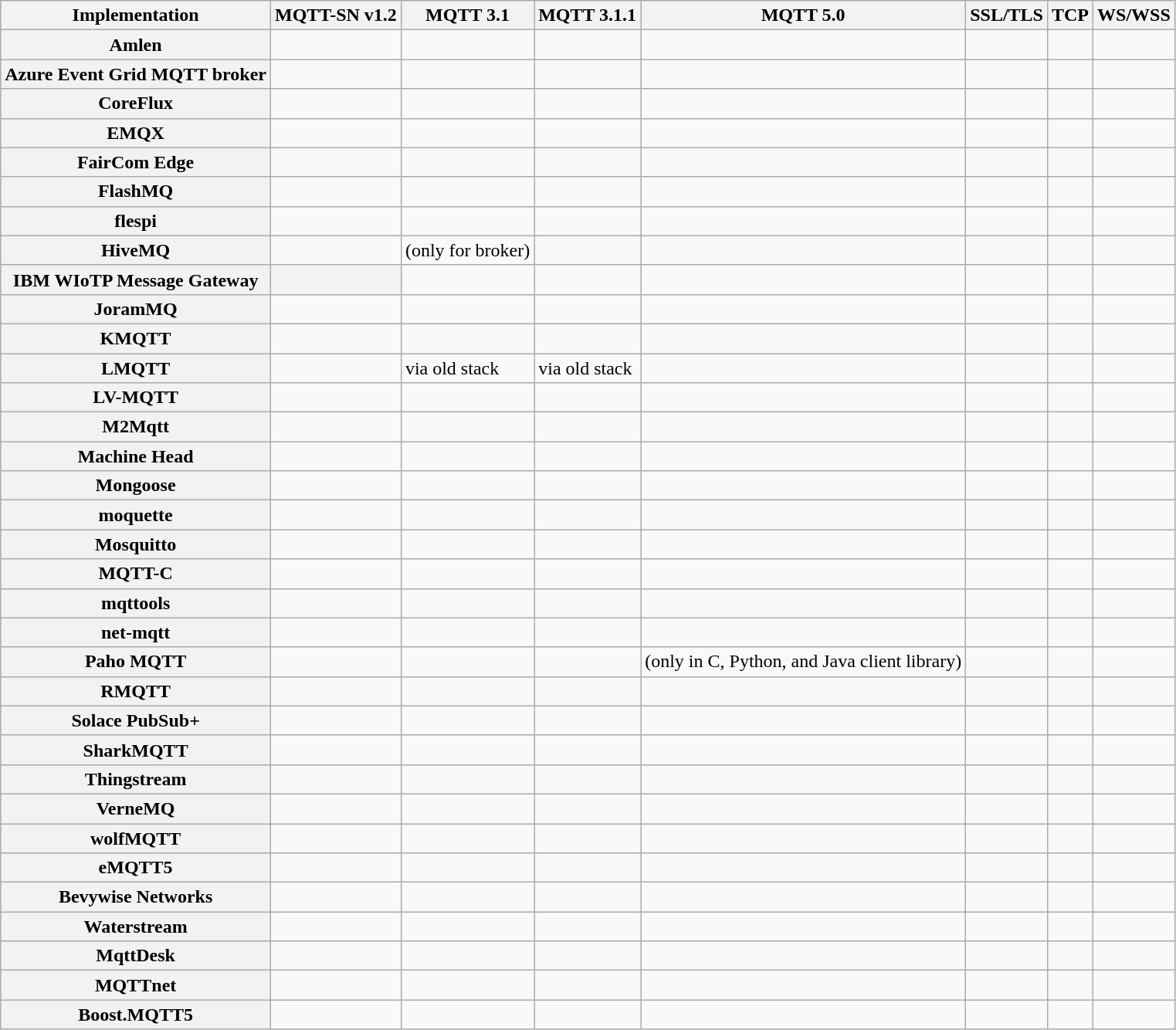<table class="wikitable sortable">
<tr>
<th>Implementation</th>
<th>MQTT-SN v1.2</th>
<th>MQTT 3.1</th>
<th>MQTT 3.1.1</th>
<th>MQTT 5.0</th>
<th>SSL/TLS</th>
<th>TCP</th>
<th>WS/WSS</th>
</tr>
<tr>
<th>Amlen</th>
<td></td>
<td></td>
<td></td>
<td></td>
<td></td>
<td></td>
<td></td>
</tr>
<tr>
<th>Azure Event Grid MQTT broker</th>
<td></td>
<td></td>
<td></td>
<td></td>
<td></td>
<td></td>
<td></td>
</tr>
<tr>
<th>CoreFlux</th>
<td></td>
<td></td>
<td></td>
<td></td>
<td></td>
<td></td>
<td></td>
</tr>
<tr>
<th>EMQX</th>
<td></td>
<td></td>
<td></td>
<td></td>
<td></td>
<td></td>
<td></td>
</tr>
<tr>
<th>FairCom Edge</th>
<td></td>
<td></td>
<td></td>
<td></td>
<td></td>
<td></td>
<td></td>
</tr>
<tr>
<th>FlashMQ</th>
<td></td>
<td></td>
<td></td>
<td></td>
<td></td>
<td></td>
<td></td>
</tr>
<tr>
<th>flespi</th>
<td></td>
<td></td>
<td></td>
<td></td>
<td></td>
<td></td>
<td></td>
</tr>
<tr>
<th>HiveMQ</th>
<td></td>
<td> (only for broker)</td>
<td></td>
<td></td>
<td></td>
<td></td>
<td></td>
</tr>
<tr>
<th>IBM WIoTP Message Gateway</th>
<th></th>
<td></td>
<td></td>
<td></td>
<td></td>
<td></td>
<td></td>
</tr>
<tr>
<th>JoramMQ</th>
<td></td>
<td></td>
<td></td>
<td></td>
<td></td>
<td></td>
<td></td>
</tr>
<tr>
<th>KMQTT</th>
<td></td>
<td></td>
<td></td>
<td></td>
<td></td>
<td></td>
<td></td>
</tr>
<tr>
<th>LMQTT</th>
<td></td>
<td>via old stack</td>
<td>via old stack</td>
<td></td>
<td></td>
<td></td>
<td></td>
</tr>
<tr>
<th>LV-MQTT</th>
<td></td>
<td></td>
<td></td>
<td></td>
<td></td>
<td></td>
<td></td>
</tr>
<tr>
<th>M2Mqtt</th>
<td></td>
<td></td>
<td></td>
<td></td>
<td></td>
<td></td>
<td></td>
</tr>
<tr>
<th>Machine Head</th>
<td></td>
<td></td>
<td></td>
<td></td>
<td></td>
<td></td>
<td></td>
</tr>
<tr>
<th>Mongoose</th>
<td></td>
<td></td>
<td></td>
<td></td>
<td></td>
<td></td>
<td></td>
</tr>
<tr>
<th>moquette</th>
<td></td>
<td></td>
<td></td>
<td></td>
<td></td>
<td></td>
<td></td>
</tr>
<tr>
<th>Mosquitto</th>
<td></td>
<td></td>
<td></td>
<td></td>
<td></td>
<td></td>
<td></td>
</tr>
<tr>
<th>MQTT-C</th>
<td></td>
<td></td>
<td></td>
<td></td>
<td></td>
<td></td>
<td></td>
</tr>
<tr>
<th>mqttools</th>
<td></td>
<td></td>
<td></td>
<td></td>
<td></td>
<td></td>
<td></td>
</tr>
<tr>
<th>net-mqtt</th>
<td></td>
<td></td>
<td></td>
<td></td>
<td></td>
<td></td>
<td></td>
</tr>
<tr>
<th>Paho MQTT</th>
<td></td>
<td></td>
<td></td>
<td> (only in C, Python, and Java client library)</td>
<td></td>
<td></td>
<td></td>
</tr>
<tr>
<th>RMQTT</th>
<td></td>
<td></td>
<td></td>
<td></td>
<td></td>
<td></td>
<td></td>
</tr>
<tr>
<th>Solace PubSub+</th>
<td></td>
<td></td>
<td></td>
<td></td>
<td></td>
<td></td>
<td></td>
</tr>
<tr>
<th>SharkMQTT</th>
<td></td>
<td></td>
<td></td>
<td></td>
<td></td>
<td></td>
<td></td>
</tr>
<tr>
<th>Thingstream</th>
<td></td>
<td></td>
<td></td>
<td></td>
<td></td>
<td></td>
</tr>
<tr>
<th>VerneMQ</th>
<td></td>
<td></td>
<td></td>
<td></td>
<td></td>
<td></td>
<td></td>
</tr>
<tr>
<th>wolfMQTT</th>
<td></td>
<td></td>
<td></td>
<td></td>
<td></td>
<td></td>
</tr>
<tr>
<th>eMQTT5</th>
<td></td>
<td></td>
<td></td>
<td></td>
<td></td>
<td></td>
<td></td>
</tr>
<tr>
<th>Bevywise Networks</th>
<td></td>
<td></td>
<td></td>
<td></td>
<td></td>
<td></td>
<td></td>
</tr>
<tr>
<th>Waterstream</th>
<td></td>
<td></td>
<td></td>
<td></td>
<td></td>
<td></td>
<td></td>
</tr>
<tr>
<th>MqttDesk</th>
<td></td>
<td></td>
<td></td>
<td></td>
<td></td>
<td></td>
<td></td>
</tr>
<tr>
<th>MQTTnet</th>
<td></td>
<td></td>
<td></td>
<td></td>
<td></td>
<td></td>
<td></td>
</tr>
<tr>
<th>Boost.MQTT5</th>
<td></td>
<td></td>
<td></td>
<td></td>
<td></td>
<td></td>
<td></td>
</tr>
</table>
